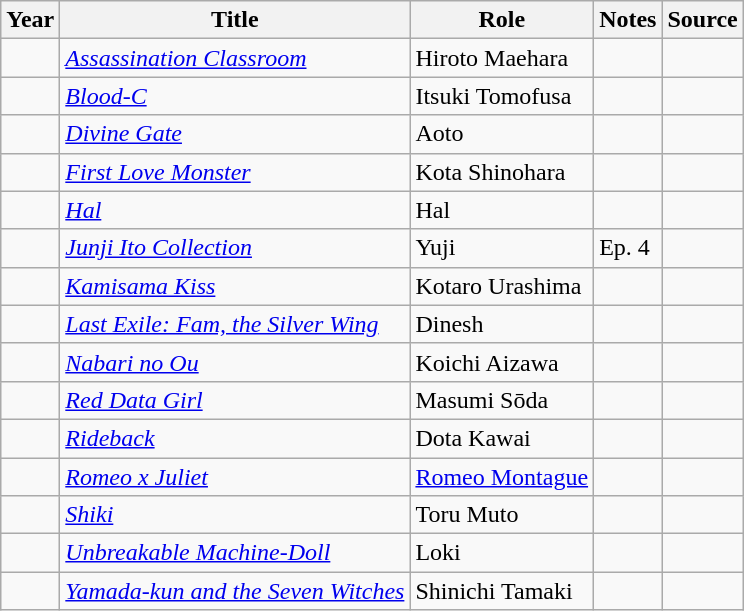<table class="wikitable sortable plainrowheaders">
<tr>
<th>Year</th>
<th>Title</th>
<th>Role</th>
<th class="unsortable">Notes</th>
<th class="unsortable">Source</th>
</tr>
<tr>
<td></td>
<td><em><a href='#'>Assassination Classroom</a></em></td>
<td>Hiroto Maehara</td>
<td></td>
<td></td>
</tr>
<tr>
<td></td>
<td><em><a href='#'>Blood-C</a></em></td>
<td>Itsuki Tomofusa</td>
<td></td>
<td></td>
</tr>
<tr>
<td></td>
<td><em><a href='#'>Divine Gate</a></em></td>
<td>Aoto</td>
<td></td>
<td></td>
</tr>
<tr>
<td></td>
<td><em><a href='#'>First Love Monster</a></em></td>
<td>Kota Shinohara</td>
<td></td>
<td></td>
</tr>
<tr>
<td></td>
<td><em><a href='#'>Hal</a></em></td>
<td>Hal</td>
<td></td>
<td></td>
</tr>
<tr>
<td></td>
<td><em><a href='#'>Junji Ito Collection</a></em></td>
<td>Yuji</td>
<td>Ep. 4</td>
<td></td>
</tr>
<tr>
<td></td>
<td><em><a href='#'>Kamisama Kiss</a></em></td>
<td>Kotaro Urashima</td>
<td></td>
<td></td>
</tr>
<tr>
<td></td>
<td><em><a href='#'>Last Exile: Fam, the Silver Wing</a></em></td>
<td>Dinesh</td>
<td></td>
<td></td>
</tr>
<tr>
<td></td>
<td><em><a href='#'>Nabari no Ou</a></em></td>
<td>Koichi Aizawa</td>
<td></td>
<td></td>
</tr>
<tr>
<td></td>
<td><em><a href='#'>Red Data Girl</a></em></td>
<td>Masumi Sōda</td>
<td></td>
<td></td>
</tr>
<tr>
<td></td>
<td><em><a href='#'>Rideback</a></em></td>
<td>Dota Kawai</td>
<td></td>
<td></td>
</tr>
<tr>
<td></td>
<td><em><a href='#'>Romeo x Juliet</a></em></td>
<td><a href='#'>Romeo Montague</a></td>
<td></td>
<td></td>
</tr>
<tr>
<td></td>
<td><em><a href='#'>Shiki</a></em></td>
<td>Toru Muto</td>
<td></td>
<td></td>
</tr>
<tr>
<td></td>
<td><em><a href='#'>Unbreakable Machine-Doll</a></em></td>
<td>Loki</td>
<td></td>
<td></td>
</tr>
<tr>
<td></td>
<td><em><a href='#'>Yamada-kun and the Seven Witches</a></em></td>
<td>Shinichi Tamaki</td>
<td></td>
<td></td>
</tr>
</table>
